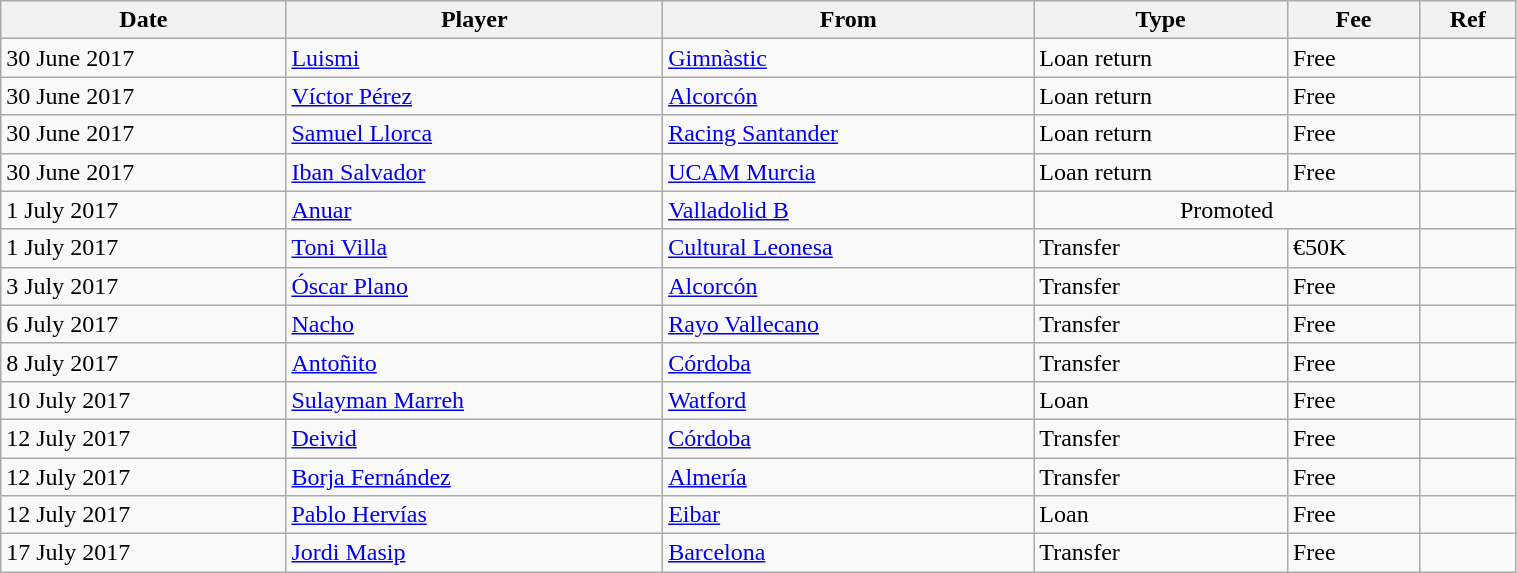<table class="wikitable" style="width:80%;">
<tr>
<th><strong>Date</strong></th>
<th><strong>Player</strong></th>
<th><strong>From</strong></th>
<th><strong>Type</strong></th>
<th><strong>Fee</strong></th>
<th><strong>Ref</strong></th>
</tr>
<tr>
<td>30 June 2017</td>
<td> <a href='#'>Luismi</a></td>
<td> <a href='#'>Gimnàstic</a></td>
<td>Loan return</td>
<td>Free</td>
<td></td>
</tr>
<tr>
<td>30 June 2017</td>
<td> <a href='#'>Víctor Pérez</a></td>
<td> <a href='#'>Alcorcón</a></td>
<td>Loan return</td>
<td>Free</td>
<td></td>
</tr>
<tr>
<td>30 June 2017</td>
<td> <a href='#'>Samuel Llorca</a></td>
<td> <a href='#'>Racing Santander</a></td>
<td>Loan return</td>
<td>Free</td>
<td></td>
</tr>
<tr>
<td>30 June 2017</td>
<td> <a href='#'>Iban Salvador</a></td>
<td> <a href='#'>UCAM Murcia</a></td>
<td>Loan return</td>
<td>Free</td>
<td></td>
</tr>
<tr>
<td>1 July 2017</td>
<td> <a href='#'>Anuar</a></td>
<td> <a href='#'>Valladolid B</a></td>
<td colspan=2 align=center>Promoted</td>
<td></td>
</tr>
<tr>
<td>1 July 2017</td>
<td> <a href='#'>Toni Villa</a></td>
<td> <a href='#'>Cultural Leonesa</a></td>
<td>Transfer</td>
<td>€50K</td>
<td></td>
</tr>
<tr>
<td>3 July 2017</td>
<td> <a href='#'>Óscar Plano</a></td>
<td> <a href='#'>Alcorcón</a></td>
<td>Transfer</td>
<td>Free</td>
<td></td>
</tr>
<tr>
<td>6 July 2017</td>
<td> <a href='#'>Nacho</a></td>
<td> <a href='#'>Rayo Vallecano</a></td>
<td>Transfer</td>
<td>Free</td>
<td></td>
</tr>
<tr>
<td>8 July 2017</td>
<td> <a href='#'>Antoñito</a></td>
<td> <a href='#'>Córdoba</a></td>
<td>Transfer</td>
<td>Free</td>
<td></td>
</tr>
<tr>
<td>10 July 2017</td>
<td> <a href='#'>Sulayman Marreh</a></td>
<td> <a href='#'>Watford</a></td>
<td>Loan</td>
<td>Free</td>
<td></td>
</tr>
<tr>
<td>12 July 2017</td>
<td> <a href='#'>Deivid</a></td>
<td> <a href='#'>Córdoba</a></td>
<td>Transfer</td>
<td>Free</td>
<td></td>
</tr>
<tr>
<td>12 July 2017</td>
<td> <a href='#'>Borja Fernández</a></td>
<td> <a href='#'>Almería</a></td>
<td>Transfer</td>
<td>Free</td>
<td></td>
</tr>
<tr>
<td>12 July 2017</td>
<td> <a href='#'>Pablo Hervías</a></td>
<td> <a href='#'>Eibar</a></td>
<td>Loan</td>
<td>Free</td>
<td></td>
</tr>
<tr>
<td>17 July 2017</td>
<td> <a href='#'>Jordi Masip</a></td>
<td> <a href='#'>Barcelona</a></td>
<td>Transfer</td>
<td>Free</td>
<td></td>
</tr>
</table>
